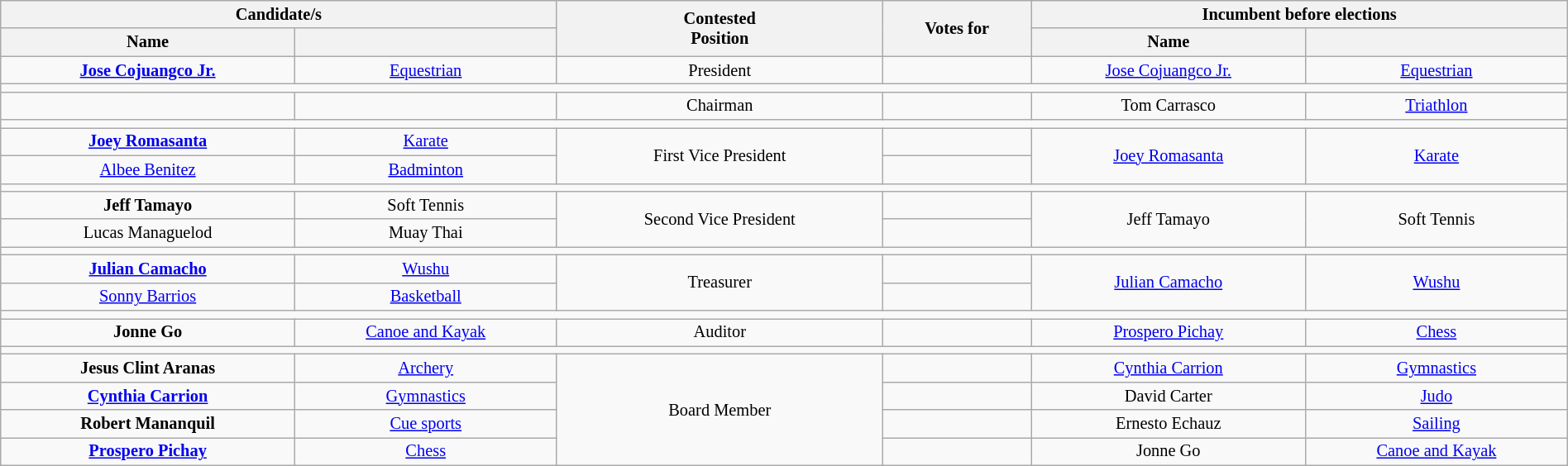<table class="wikitable" style="text-align: center; font-size:85%;" width=100%>
<tr>
<th colspan=2>Candidate/s</th>
<th rowspan=2>Contested<br>Position</th>
<th rowspan=2>Votes for</th>
<th colspan=2>Incumbent before elections</th>
</tr>
<tr>
<th>Name</th>
<th></th>
<th>Name</th>
<th></th>
</tr>
<tr>
<td><strong><a href='#'>Jose Cojuangco Jr.</a></strong></td>
<td><a href='#'>Equestrian</a></td>
<td>President</td>
<td><strong></strong></td>
<td><a href='#'>Jose Cojuangco Jr.</a></td>
<td><a href='#'>Equestrian</a></td>
</tr>
<tr>
<td colspan=6></td>
</tr>
<tr>
<td></td>
<td></td>
<td>Chairman</td>
<td></td>
<td>Tom Carrasco</td>
<td><a href='#'>Triathlon</a></td>
</tr>
<tr>
<td colspan=6></td>
</tr>
<tr>
<td><strong><a href='#'>Joey Romasanta</a></strong></td>
<td><a href='#'>Karate</a></td>
<td rowspan=2>First Vice President</td>
<td><strong></strong></td>
<td rowspan=2><a href='#'>Joey Romasanta</a></td>
<td rowspan=2><a href='#'>Karate</a></td>
</tr>
<tr>
<td><a href='#'>Albee Benitez</a></td>
<td><a href='#'>Badminton</a></td>
<td></td>
</tr>
<tr>
<td colspan=6></td>
</tr>
<tr>
<td><strong>Jeff Tamayo</strong></td>
<td>Soft Tennis</td>
<td rowspan=2>Second Vice President</td>
<td><strong></strong></td>
<td rowspan=2>Jeff Tamayo</td>
<td rowspan=2>Soft Tennis</td>
</tr>
<tr>
<td>Lucas Managuelod</td>
<td>Muay Thai</td>
<td></td>
</tr>
<tr>
<td colspan=6></td>
</tr>
<tr>
<td><strong><a href='#'>Julian Camacho</a></strong></td>
<td><a href='#'>Wushu</a></td>
<td rowspan=2>Treasurer</td>
<td><strong></strong></td>
<td rowspan=2><a href='#'>Julian Camacho</a></td>
<td rowspan=2><a href='#'>Wushu</a></td>
</tr>
<tr>
<td><a href='#'>Sonny Barrios</a></td>
<td><a href='#'>Basketball</a></td>
<td></td>
</tr>
<tr>
<td colspan=6></td>
</tr>
<tr>
<td><strong>Jonne Go</strong></td>
<td><a href='#'>Canoe and Kayak</a></td>
<td>Auditor</td>
<td><strong></strong></td>
<td><a href='#'>Prospero Pichay</a></td>
<td><a href='#'>Chess</a></td>
</tr>
<tr>
<td colspan=6></td>
</tr>
<tr>
<td><strong>Jesus Clint Aranas</strong></td>
<td><a href='#'>Archery</a></td>
<td rowspan=4>Board Member</td>
<td><strong></strong></td>
<td><a href='#'>Cynthia Carrion</a></td>
<td><a href='#'>Gymnastics</a></td>
</tr>
<tr>
<td><strong><a href='#'>Cynthia Carrion</a></strong></td>
<td><a href='#'>Gymnastics</a></td>
<td><strong></strong></td>
<td>David Carter</td>
<td><a href='#'>Judo</a></td>
</tr>
<tr>
<td><strong>Robert Mananquil</strong></td>
<td><a href='#'>Cue sports</a></td>
<td><strong></strong></td>
<td>Ernesto Echauz</td>
<td><a href='#'>Sailing</a></td>
</tr>
<tr>
<td><strong><a href='#'>Prospero Pichay</a></strong></td>
<td><a href='#'>Chess</a></td>
<td><strong></strong></td>
<td>Jonne Go</td>
<td><a href='#'>Canoe and Kayak</a></td>
</tr>
</table>
